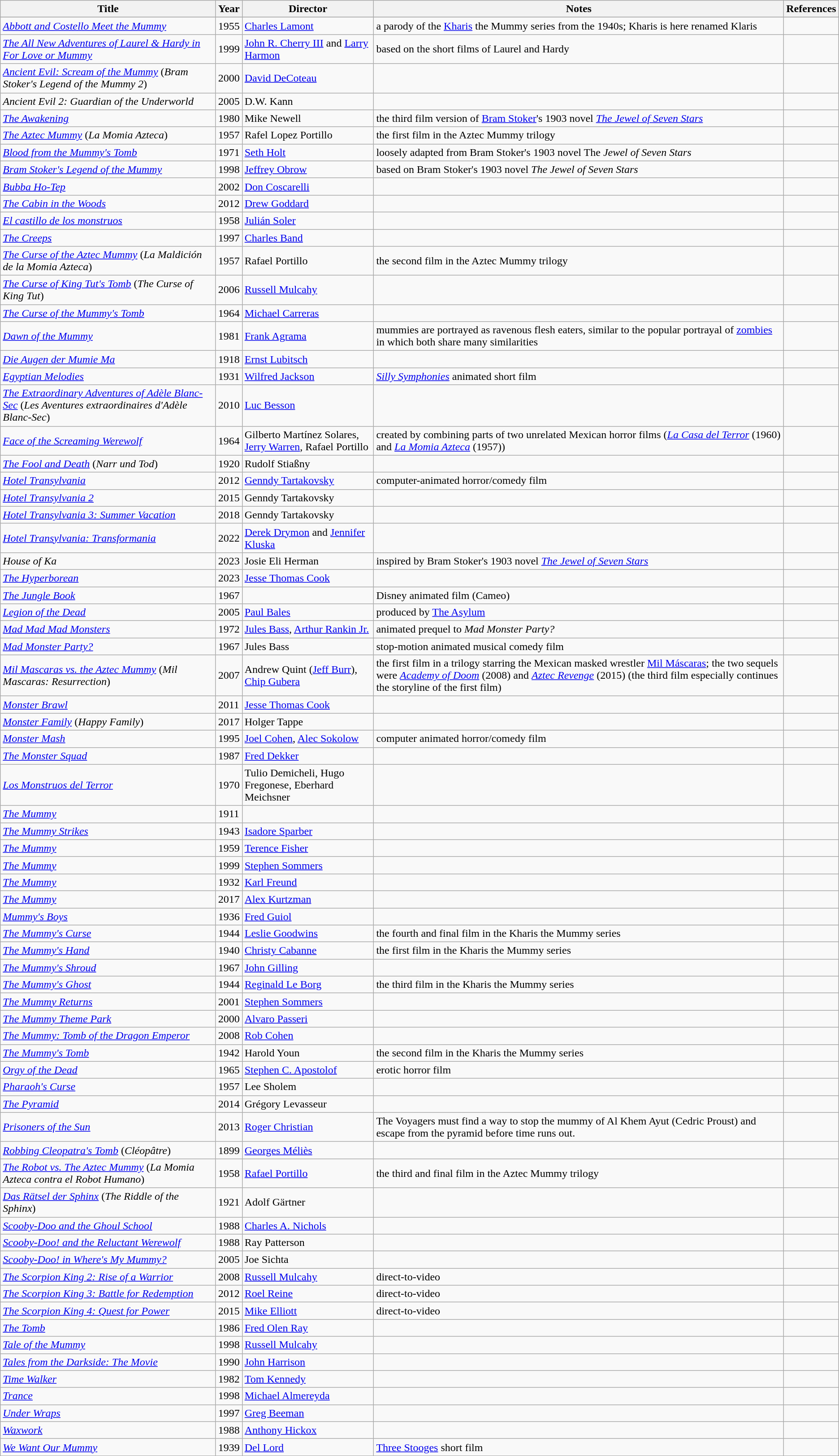<table class="wikitable sortable">
<tr>
<th>Title</th>
<th>Year</th>
<th>Director</th>
<th>Notes</th>
<th>References</th>
</tr>
<tr>
</tr>
<tr>
<td><em><a href='#'>Abbott and Costello Meet the Mummy</a></em></td>
<td>1955</td>
<td><a href='#'>Charles Lamont</a></td>
<td>a parody of the <a href='#'>Kharis</a> the Mummy series from the 1940s; Kharis is here renamed Klaris</td>
<td></td>
</tr>
<tr>
<td><em><a href='#'>The All New Adventures of Laurel & Hardy in For Love or Mummy</a></em></td>
<td>1999</td>
<td><a href='#'>John R. Cherry III</a> and <a href='#'>Larry Harmon</a></td>
<td>based on the short films of Laurel and Hardy</td>
<td></td>
</tr>
<tr>
<td><em><a href='#'>Ancient Evil: Scream of the Mummy</a></em> (<em>Bram Stoker's Legend of the Mummy 2</em>)</td>
<td>2000</td>
<td><a href='#'>David DeCoteau</a></td>
<td></td>
<td></td>
</tr>
<tr>
<td><em>Ancient Evil 2: Guardian of the Underworld</em></td>
<td>2005</td>
<td>D.W. Kann</td>
<td></td>
<td></td>
</tr>
<tr>
<td><em><a href='#'>The Awakening</a></em></td>
<td>1980</td>
<td>Mike Newell</td>
<td>the third film version of <a href='#'>Bram Stoker</a>'s 1903 novel <em><a href='#'>The Jewel of Seven Stars</a></em></td>
<td></td>
</tr>
<tr>
<td><em><a href='#'>The Aztec Mummy</a></em> (<em>La Momia Azteca</em>)</td>
<td>1957</td>
<td>Rafel Lopez Portillo</td>
<td>the first film in the Aztec Mummy trilogy</td>
<td></td>
</tr>
<tr>
<td><em><a href='#'>Blood from the Mummy's Tomb</a></em></td>
<td>1971</td>
<td><a href='#'>Seth Holt</a></td>
<td>loosely adapted from Bram Stoker's 1903 novel The <em>Jewel of Seven Stars</em></td>
<td></td>
</tr>
<tr>
<td><em><a href='#'>Bram Stoker's Legend of the Mummy</a></em></td>
<td>1998</td>
<td><a href='#'>Jeffrey Obrow</a></td>
<td>based on Bram Stoker's 1903 novel <em>The Jewel of Seven Stars</em></td>
<td></td>
</tr>
<tr>
<td><em><a href='#'>Bubba Ho-Tep</a></em></td>
<td>2002</td>
<td><a href='#'>Don Coscarelli</a></td>
<td></td>
<td></td>
</tr>
<tr>
<td><em><a href='#'>The Cabin in the Woods</a></em></td>
<td>2012</td>
<td><a href='#'>Drew Goddard</a></td>
<td></td>
<td></td>
</tr>
<tr>
<td><em><a href='#'>El castillo de los monstruos</a></em></td>
<td>1958</td>
<td><a href='#'>Julián Soler</a></td>
<td></td>
<td></td>
</tr>
<tr>
<td><em><a href='#'>The Creeps</a></em></td>
<td>1997</td>
<td><a href='#'>Charles Band</a></td>
<td></td>
<td></td>
</tr>
<tr>
<td><em><a href='#'>The Curse of the Aztec Mummy</a></em> (<em>La Maldición de la Momia Azteca</em>)</td>
<td>1957</td>
<td>Rafael Portillo</td>
<td>the second film in the Aztec Mummy trilogy</td>
<td></td>
</tr>
<tr>
<td><em><a href='#'>The Curse of King Tut's Tomb</a></em> (<em>The Curse of King Tut</em>)</td>
<td>2006</td>
<td><a href='#'>Russell Mulcahy</a></td>
<td></td>
<td></td>
</tr>
<tr>
<td><em><a href='#'>The Curse of the Mummy's Tomb</a></em></td>
<td>1964</td>
<td><a href='#'>Michael Carreras</a></td>
<td></td>
<td></td>
</tr>
<tr>
<td><em><a href='#'>Dawn of the Mummy</a></em></td>
<td>1981</td>
<td><a href='#'>Frank Agrama</a></td>
<td>mummies are portrayed as ravenous flesh eaters, similar to the popular portrayal of <a href='#'>zombies</a> in which both share many similarities</td>
<td></td>
</tr>
<tr>
<td><em><a href='#'>Die Augen der Mumie Ma</a></em></td>
<td>1918</td>
<td><a href='#'>Ernst Lubitsch</a></td>
<td></td>
<td></td>
</tr>
<tr>
<td><em><a href='#'>Egyptian Melodies</a></em></td>
<td>1931</td>
<td><a href='#'>Wilfred Jackson</a></td>
<td><em><a href='#'>Silly Symphonies</a></em> animated short film</td>
<td></td>
</tr>
<tr>
<td><em><a href='#'>The Extraordinary Adventures of Adèle Blanc-Sec</a></em>  (<em>Les Aventures extraordinaires d'Adèle Blanc-Sec</em>)</td>
<td>2010</td>
<td><a href='#'>Luc Besson</a></td>
<td></td>
<td></td>
</tr>
<tr>
<td><em><a href='#'>Face of the Screaming Werewolf</a></em></td>
<td>1964</td>
<td>Gilberto Martínez Solares, <a href='#'>Jerry Warren</a>, Rafael Portillo</td>
<td>created by combining parts of two unrelated Mexican horror films (<em><a href='#'>La Casa del Terror</a></em> (1960) and <em><a href='#'>La Momia Azteca</a></em> (1957))</td>
<td></td>
</tr>
<tr>
<td><em><a href='#'>The Fool and Death</a></em> (<em>Narr und Tod</em>)</td>
<td>1920</td>
<td>Rudolf Stiaßny</td>
<td></td>
<td></td>
</tr>
<tr>
<td><em><a href='#'>Hotel Transylvania</a></em></td>
<td>2012</td>
<td><a href='#'>Genndy Tartakovsky</a></td>
<td>computer-animated horror/comedy film</td>
<td></td>
</tr>
<tr>
<td><em><a href='#'>Hotel Transylvania 2</a></em></td>
<td>2015</td>
<td>Genndy Tartakovsky</td>
<td></td>
<td></td>
</tr>
<tr>
<td><em><a href='#'>Hotel Transylvania 3: Summer Vacation</a></em></td>
<td>2018</td>
<td>Genndy Tartakovsky</td>
<td></td>
<td></td>
</tr>
<tr>
<td><em><a href='#'>Hotel Transylvania: Transformania</a></em></td>
<td>2022</td>
<td><a href='#'>Derek Drymon</a> and <a href='#'>Jennifer Kluska</a></td>
<td></td>
<td></td>
</tr>
<tr>
<td><em>House of Ka</em></td>
<td>2023</td>
<td>Josie Eli Herman</td>
<td>inspired by Bram Stoker's 1903 novel <em><a href='#'>The Jewel of Seven Stars</a></em></td>
<td></td>
</tr>
<tr>
<td><em><a href='#'>The Hyperborean</a></em></td>
<td>2023</td>
<td><a href='#'>Jesse Thomas Cook</a></td>
<td></td>
<td></td>
</tr>
<tr>
<td><em><a href='#'>The Jungle Book</a></em></td>
<td>1967</td>
<td></td>
<td>Disney animated film (Cameo)</td>
<td></td>
</tr>
<tr>
<td><em><a href='#'>Legion of the Dead</a></em></td>
<td>2005</td>
<td><a href='#'>Paul Bales</a></td>
<td>produced by <a href='#'>The Asylum</a></td>
<td></td>
</tr>
<tr>
<td><em><a href='#'>Mad Mad Mad Monsters</a></em></td>
<td>1972</td>
<td><a href='#'>Jules Bass</a>, <a href='#'>Arthur Rankin Jr.</a></td>
<td>animated prequel to <em>Mad Monster Party?</em></td>
<td></td>
</tr>
<tr>
<td><em><a href='#'>Mad Monster Party?</a></em></td>
<td>1967</td>
<td>Jules Bass</td>
<td>stop-motion animated musical comedy film</td>
<td></td>
</tr>
<tr>
<td><em><a href='#'>Mil Mascaras vs. the Aztec Mummy</a></em>  (<em>Mil Mascaras: Resurrection</em>)</td>
<td>2007</td>
<td>Andrew Quint (<a href='#'>Jeff Burr</a>), <a href='#'>Chip Gubera</a></td>
<td>the first film in a trilogy starring the Mexican masked wrestler <a href='#'>Mil Máscaras</a>; the two sequels were <em><a href='#'>Academy of Doom</a></em> (2008) and <em><a href='#'>Aztec Revenge</a></em> (2015) (the third film especially continues the storyline of the first film)</td>
<td></td>
</tr>
<tr>
<td><em><a href='#'>Monster Brawl</a></em></td>
<td>2011</td>
<td><a href='#'>Jesse Thomas Cook</a></td>
<td></td>
<td></td>
</tr>
<tr>
<td><em><a href='#'>Monster Family</a></em> (<em>Happy Family</em>)</td>
<td>2017</td>
<td>Holger Tappe</td>
<td></td>
<td></td>
</tr>
<tr>
<td><em><a href='#'>Monster Mash</a></em></td>
<td>1995</td>
<td><a href='#'>Joel Cohen</a>, <a href='#'>Alec Sokolow</a></td>
<td>computer animated horror/comedy film</td>
<td></td>
</tr>
<tr>
<td><em><a href='#'>The Monster Squad</a></em></td>
<td>1987</td>
<td><a href='#'>Fred Dekker</a></td>
<td></td>
<td></td>
</tr>
<tr>
<td><em><a href='#'>Los Monstruos del Terror</a></em></td>
<td>1970</td>
<td>Tulio Demicheli, Hugo Fregonese, Eberhard Meichsner</td>
<td></td>
<td></td>
</tr>
<tr>
<td><em><a href='#'>The Mummy</a></em></td>
<td>1911</td>
<td></td>
<td></td>
<td></td>
</tr>
<tr>
<td><em><a href='#'>The Mummy Strikes</a></em></td>
<td>1943</td>
<td><a href='#'>Isadore Sparber</a></td>
<td></td>
<td></td>
</tr>
<tr>
<td><em><a href='#'>The Mummy</a></em></td>
<td>1959</td>
<td><a href='#'>Terence Fisher</a></td>
<td></td>
<td></td>
</tr>
<tr>
<td><em><a href='#'>The Mummy</a></em></td>
<td>1999</td>
<td><a href='#'>Stephen Sommers</a></td>
<td></td>
<td></td>
</tr>
<tr>
<td><em><a href='#'>The Mummy</a></em></td>
<td>1932</td>
<td><a href='#'>Karl Freund</a></td>
<td></td>
<td></td>
</tr>
<tr>
<td><em><a href='#'>The Mummy</a></em></td>
<td>2017</td>
<td><a href='#'>Alex Kurtzman</a></td>
<td></td>
<td></td>
</tr>
<tr>
<td><em><a href='#'>Mummy's Boys</a></em></td>
<td>1936</td>
<td><a href='#'>Fred Guiol</a></td>
<td></td>
<td></td>
</tr>
<tr>
<td><em><a href='#'>The Mummy's Curse</a></em></td>
<td>1944</td>
<td><a href='#'>Leslie Goodwins</a></td>
<td>the fourth and final film in the Kharis the Mummy series</td>
<td></td>
</tr>
<tr>
<td><em><a href='#'>The Mummy's Hand</a></em></td>
<td>1940</td>
<td><a href='#'>Christy Cabanne</a></td>
<td>the first film in the Kharis the Mummy series</td>
<td></td>
</tr>
<tr>
<td><em><a href='#'>The Mummy's Shroud</a></em></td>
<td>1967</td>
<td><a href='#'>John Gilling</a></td>
<td></td>
<td></td>
</tr>
<tr>
<td><em><a href='#'>The Mummy's Ghost</a></em></td>
<td>1944</td>
<td><a href='#'>Reginald Le Borg</a></td>
<td>the third film in the Kharis the Mummy series</td>
<td></td>
</tr>
<tr>
<td><em><a href='#'>The Mummy Returns</a></em></td>
<td>2001</td>
<td><a href='#'>Stephen Sommers</a></td>
<td></td>
<td></td>
</tr>
<tr>
<td><em><a href='#'>The Mummy Theme Park</a></em></td>
<td>2000</td>
<td><a href='#'>Alvaro Passeri</a></td>
<td></td>
<td></td>
</tr>
<tr>
<td><em><a href='#'>The Mummy: Tomb of the Dragon Emperor</a></em></td>
<td>2008</td>
<td><a href='#'>Rob Cohen</a></td>
<td></td>
<td></td>
</tr>
<tr>
<td><em><a href='#'>The Mummy's Tomb</a></em></td>
<td>1942</td>
<td>Harold Youn</td>
<td>the second film in the Kharis the Mummy series</td>
<td></td>
</tr>
<tr>
<td><em><a href='#'>Orgy of the Dead</a></em></td>
<td>1965</td>
<td><a href='#'>Stephen C. Apostolof</a></td>
<td>erotic horror film</td>
<td></td>
</tr>
<tr>
<td><em><a href='#'>Pharaoh's Curse</a></em></td>
<td>1957</td>
<td>Lee Sholem</td>
<td></td>
<td></td>
</tr>
<tr>
<td><em><a href='#'>The Pyramid</a></em></td>
<td>2014</td>
<td>Grégory Levasseur</td>
<td></td>
<td></td>
</tr>
<tr>
<td><em><a href='#'>Prisoners of the Sun</a></em></td>
<td>2013</td>
<td><a href='#'>Roger Christian</a></td>
<td>The Voyagers must find a way to stop the mummy of Al Khem Ayut (Cedric Proust) and escape from the pyramid before time runs out.</td>
<td></td>
</tr>
<tr>
<td><em><a href='#'>Robbing Cleopatra's Tomb</a></em> (<em>Cléopâtre</em>)</td>
<td>1899</td>
<td><a href='#'>Georges Méliès</a></td>
<td></td>
<td></td>
</tr>
<tr>
<td><em><a href='#'>The Robot vs. The Aztec Mummy</a></em>  (<em>La Momia Azteca contra el Robot Humano</em>)</td>
<td>1958</td>
<td><a href='#'>Rafael Portillo</a></td>
<td>the third and final film in the Aztec Mummy trilogy</td>
<td></td>
</tr>
<tr>
<td><em><a href='#'>Das Rätsel der Sphinx</a></em> (<em>The Riddle of the Sphinx</em>)</td>
<td>1921</td>
<td>Adolf Gärtner</td>
<td></td>
<td></td>
</tr>
<tr>
<td><em><a href='#'>Scooby-Doo and the Ghoul School</a></em></td>
<td>1988</td>
<td><a href='#'>Charles A. Nichols</a></td>
<td></td>
<td></td>
</tr>
<tr>
<td><em><a href='#'>Scooby-Doo! and the Reluctant Werewolf</a></em></td>
<td>1988</td>
<td>Ray Patterson</td>
<td></td>
<td></td>
</tr>
<tr>
<td><em><a href='#'>Scooby-Doo! in Where's My Mummy?</a></em></td>
<td>2005</td>
<td>Joe Sichta</td>
<td></td>
<td></td>
</tr>
<tr>
<td><em><a href='#'>The Scorpion King 2: Rise of a Warrior</a></em></td>
<td>2008</td>
<td><a href='#'>Russell Mulcahy</a></td>
<td>direct-to-video</td>
<td></td>
</tr>
<tr>
<td><em><a href='#'>The Scorpion King 3: Battle for Redemption</a></em></td>
<td>2012</td>
<td><a href='#'>Roel Reine</a></td>
<td>direct-to-video</td>
<td></td>
</tr>
<tr>
<td><em><a href='#'>The Scorpion King 4: Quest for Power</a></em></td>
<td>2015</td>
<td><a href='#'>Mike Elliott</a></td>
<td>direct-to-video</td>
<td></td>
</tr>
<tr>
<td><em><a href='#'>The Tomb</a></em></td>
<td>1986</td>
<td><a href='#'>Fred Olen Ray</a></td>
<td></td>
<td></td>
</tr>
<tr>
<td><em><a href='#'>Tale of the Mummy</a></em></td>
<td>1998</td>
<td><a href='#'>Russell Mulcahy</a></td>
<td></td>
<td></td>
</tr>
<tr>
<td><em><a href='#'>Tales from the Darkside: The Movie</a></em></td>
<td>1990</td>
<td><a href='#'>John Harrison</a></td>
<td></td>
<td></td>
</tr>
<tr>
<td><em><a href='#'>Time Walker</a></em></td>
<td>1982</td>
<td><a href='#'>Tom Kennedy</a></td>
<td></td>
<td></td>
</tr>
<tr>
<td><em><a href='#'>Trance</a></em></td>
<td>1998</td>
<td><a href='#'>Michael Almereyda</a></td>
<td></td>
<td></td>
</tr>
<tr>
<td><em><a href='#'>Under Wraps</a></em></td>
<td>1997</td>
<td><a href='#'>Greg Beeman</a></td>
<td></td>
<td></td>
</tr>
<tr>
<td><em><a href='#'>Waxwork</a></em></td>
<td>1988</td>
<td><a href='#'>Anthony Hickox</a></td>
<td></td>
<td></td>
</tr>
<tr>
<td><em><a href='#'>We Want Our Mummy</a></em></td>
<td>1939</td>
<td><a href='#'>Del Lord</a></td>
<td><a href='#'>Three Stooges</a> short film</td>
<td></td>
</tr>
<tr>
</tr>
</table>
